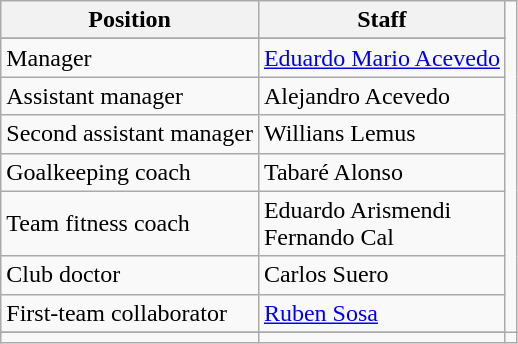<table class="wikitable">
<tr>
<th>Position</th>
<th>Staff</th>
</tr>
<tr>
</tr>
<tr>
<td>Manager</td>
<td> <a href='#'>Eduardo Mario Acevedo</a></td>
</tr>
<tr>
<td>Assistant manager</td>
<td> Alejandro Acevedo</td>
</tr>
<tr>
<td>Second assistant manager</td>
<td> Willians Lemus</td>
</tr>
<tr>
<td>Goalkeeping coach</td>
<td> Tabaré Alonso</td>
</tr>
<tr>
<td>Team fitness coach</td>
<td> Eduardo Arismendi<br> Fernando Cal</td>
</tr>
<tr>
<td>Club doctor</td>
<td> Carlos Suero</td>
</tr>
<tr>
<td>First-team collaborator</td>
<td> <a href='#'>Ruben Sosa</a></td>
</tr>
<tr>
</tr>
<tr>
<td></td>
<td></td>
<td></td>
</tr>
</table>
